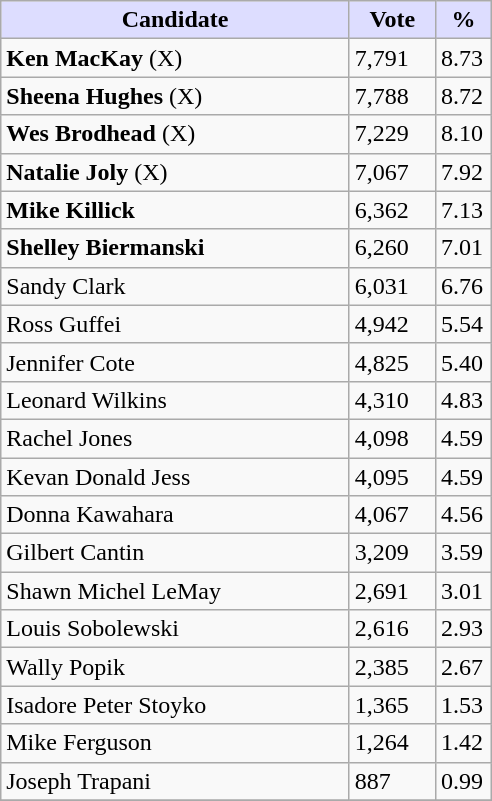<table class="wikitable">
<tr>
<th style="background:#ddf; width:225px;">Candidate</th>
<th style="background:#ddf; width:50px;">Vote</th>
<th style="background:#ddf; width:30px;">%</th>
</tr>
<tr>
<td><strong>Ken MacKay</strong> (X)</td>
<td>7,791</td>
<td>8.73</td>
</tr>
<tr>
<td><strong>Sheena Hughes</strong> (X)</td>
<td>7,788</td>
<td>8.72</td>
</tr>
<tr>
<td><strong>Wes Brodhead</strong> (X)</td>
<td>7,229</td>
<td>8.10</td>
</tr>
<tr>
<td><strong>Natalie Joly</strong> (X)</td>
<td>7,067</td>
<td>7.92</td>
</tr>
<tr>
<td><strong>Mike Killick</strong></td>
<td>6,362</td>
<td>7.13</td>
</tr>
<tr>
<td><strong>Shelley Biermanski</strong></td>
<td>6,260</td>
<td>7.01</td>
</tr>
<tr>
<td>Sandy Clark</td>
<td>6,031</td>
<td>6.76</td>
</tr>
<tr>
<td>Ross Guffei</td>
<td>4,942</td>
<td>5.54</td>
</tr>
<tr>
<td>Jennifer Cote</td>
<td>4,825</td>
<td>5.40</td>
</tr>
<tr>
<td>Leonard Wilkins</td>
<td>4,310</td>
<td>4.83</td>
</tr>
<tr>
<td>Rachel Jones</td>
<td>4,098</td>
<td>4.59</td>
</tr>
<tr>
<td>Kevan Donald Jess</td>
<td>4,095</td>
<td>4.59</td>
</tr>
<tr>
<td>Donna Kawahara</td>
<td>4,067</td>
<td>4.56</td>
</tr>
<tr>
<td>Gilbert Cantin</td>
<td>3,209</td>
<td>3.59</td>
</tr>
<tr>
<td>Shawn Michel LeMay</td>
<td>2,691</td>
<td>3.01</td>
</tr>
<tr>
<td>Louis Sobolewski</td>
<td>2,616</td>
<td>2.93</td>
</tr>
<tr>
<td>Wally Popik</td>
<td>2,385</td>
<td>2.67</td>
</tr>
<tr>
<td>Isadore Peter Stoyko</td>
<td>1,365</td>
<td>1.53</td>
</tr>
<tr>
<td>Mike Ferguson</td>
<td>1,264</td>
<td>1.42</td>
</tr>
<tr>
<td>Joseph Trapani</td>
<td>887</td>
<td>0.99</td>
</tr>
<tr>
</tr>
</table>
